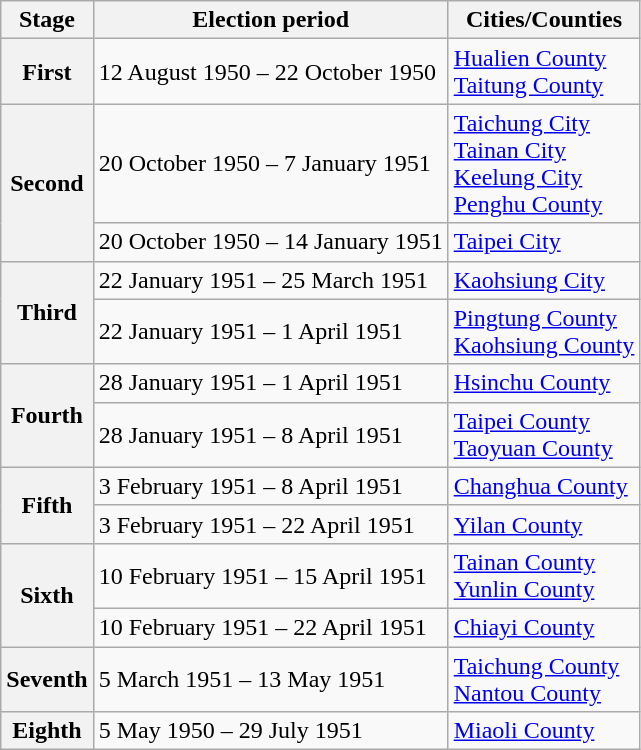<table class="wikitable">
<tr>
<th>Stage</th>
<th>Election period</th>
<th>Cities/Counties</th>
</tr>
<tr>
<th>First</th>
<td>12 August 1950 – 22 October 1950</td>
<td><a href='#'>Hualien County</a><br><a href='#'>Taitung County</a></td>
</tr>
<tr>
<th rowspan="2">Second</th>
<td>20 October 1950 – 7 January 1951</td>
<td><a href='#'>Taichung City</a><br><a href='#'>Tainan City</a><br><a href='#'>Keelung City</a><br><a href='#'>Penghu County</a></td>
</tr>
<tr>
<td>20 October 1950 – 14 January 1951</td>
<td><a href='#'>Taipei City</a></td>
</tr>
<tr>
<th rowspan="2">Third</th>
<td>22 January 1951 – 25 March 1951</td>
<td><a href='#'>Kaohsiung City</a></td>
</tr>
<tr>
<td>22 January 1951 – 1 April 1951</td>
<td><a href='#'>Pingtung County</a><br><a href='#'>Kaohsiung County</a></td>
</tr>
<tr>
<th rowspan="2">Fourth</th>
<td>28 January 1951 – 1 April 1951</td>
<td><a href='#'>Hsinchu County</a></td>
</tr>
<tr>
<td>28 January 1951 – 8 April 1951</td>
<td><a href='#'>Taipei County</a><br><a href='#'>Taoyuan County</a></td>
</tr>
<tr>
<th rowspan="2">Fifth</th>
<td>3 February 1951 – 8 April 1951</td>
<td><a href='#'>Changhua County</a></td>
</tr>
<tr>
<td>3 February 1951 – 22 April 1951</td>
<td><a href='#'>Yilan County</a></td>
</tr>
<tr>
<th rowspan="2">Sixth</th>
<td>10 February 1951 – 15 April 1951</td>
<td><a href='#'>Tainan County</a><br><a href='#'>Yunlin County</a></td>
</tr>
<tr>
<td>10 February 1951 – 22 April 1951</td>
<td><a href='#'>Chiayi County</a></td>
</tr>
<tr>
<th>Seventh</th>
<td>5 March 1951 – 13 May 1951</td>
<td><a href='#'>Taichung County</a><br><a href='#'>Nantou County</a></td>
</tr>
<tr>
<th>Eighth</th>
<td>5 May 1950 – 29 July 1951</td>
<td><a href='#'>Miaoli County</a></td>
</tr>
</table>
